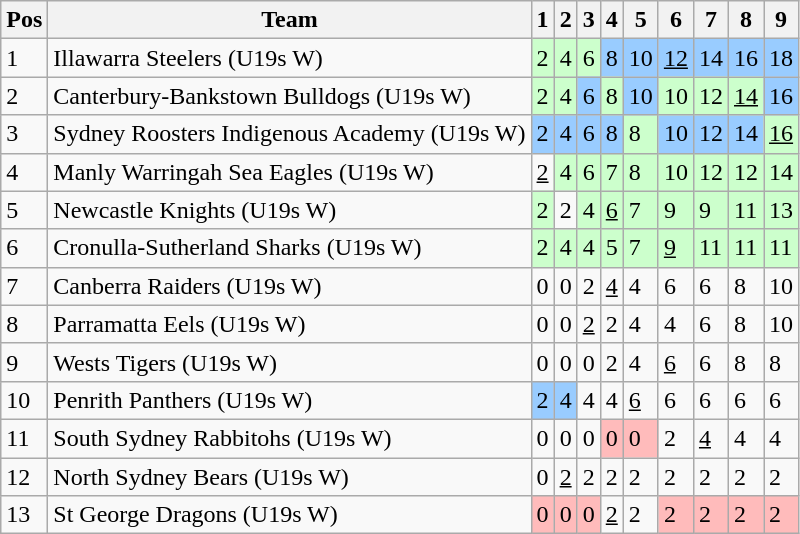<table class="wikitable">
<tr>
<th>Pos</th>
<th>Team</th>
<th>1</th>
<th>2</th>
<th>3</th>
<th>4</th>
<th>5</th>
<th>6</th>
<th>7</th>
<th>8</th>
<th>9</th>
</tr>
<tr>
<td>1</td>
<td> Illawarra Steelers (U19s W)</td>
<td style="background:#ccffcc;">2</td>
<td style="background:#ccffcc;">4</td>
<td style="background:#ccffcc;">6</td>
<td style="background:#99ccff;">8</td>
<td style="background:#99ccff;">10</td>
<td style="background:#99ccff;"><u>12</u></td>
<td style="background:#99ccff;">14</td>
<td style="background:#99ccff;">16</td>
<td style="background:#99ccff;">18</td>
</tr>
<tr>
<td>2</td>
<td> Canterbury-Bankstown Bulldogs (U19s W)</td>
<td style="background:#ccffcc;">2</td>
<td style="background:#ccffcc;">4</td>
<td style="background:#99ccff;">6</td>
<td style="background:#ccffcc;">8</td>
<td style="background:#99ccff;">10</td>
<td style="background:#ccffcc;">10</td>
<td style="background:#ccffcc;">12</td>
<td style="background:#ccffcc;"><u>14</u></td>
<td style="background:#99ccff;">16</td>
</tr>
<tr>
<td>3</td>
<td> Sydney Roosters Indigenous Academy (U19s W)</td>
<td style="background:#99ccff;">2</td>
<td style="background:#99ccff;">4</td>
<td style="background:#99ccff;">6</td>
<td style="background:#99ccff;">8</td>
<td style="background:#ccffcc;">8</td>
<td style="background:#99ccff;">10</td>
<td style="background:#99ccff;">12</td>
<td style="background:#99ccff;">14</td>
<td style="background:#ccffcc;"><u>16</u></td>
</tr>
<tr>
<td>4</td>
<td> Manly Warringah Sea Eagles (U19s W)</td>
<td><u>2</u></td>
<td style="background:#ccffcc;">4</td>
<td style="background:#ccffcc;">6</td>
<td style="background:#ccffcc;">7</td>
<td style="background:#ccffcc;">8</td>
<td style="background:#ccffcc;">10</td>
<td style="background:#ccffcc;">12</td>
<td style="background:#ccffcc;">12</td>
<td style="background:#ccffcc;">14</td>
</tr>
<tr>
<td>5</td>
<td> Newcastle Knights (U19s W)</td>
<td style="background:#ccffcc;">2</td>
<td>2</td>
<td style="background:#ccffcc;">4</td>
<td style="background:#ccffcc;"><u>6</u></td>
<td style="background:#ccffcc;">7</td>
<td style="background:#ccffcc;">9</td>
<td style="background:#ccffcc;">9</td>
<td style="background:#ccffcc;">11</td>
<td style="background:#ccffcc;">13</td>
</tr>
<tr>
<td>6</td>
<td> Cronulla-Sutherland Sharks (U19s W)</td>
<td style="background:#ccffcc;">2</td>
<td style="background:#ccffcc;">4</td>
<td style="background:#ccffcc;">4</td>
<td style="background:#ccffcc;">5</td>
<td style="background:#ccffcc;">7</td>
<td style="background:#ccffcc;"><u>9</u></td>
<td style="background:#ccffcc;">11</td>
<td style="background:#ccffcc;">11</td>
<td style="background:#ccffcc;">11</td>
</tr>
<tr>
<td>7</td>
<td> Canberra Raiders (U19s W)</td>
<td>0</td>
<td>0</td>
<td>2</td>
<td><u>4</u></td>
<td>4</td>
<td>6</td>
<td>6</td>
<td>8</td>
<td>10</td>
</tr>
<tr>
<td>8</td>
<td> Parramatta Eels (U19s W)</td>
<td>0</td>
<td>0</td>
<td><u>2</u></td>
<td>2</td>
<td>4</td>
<td>4</td>
<td>6</td>
<td>8</td>
<td>10</td>
</tr>
<tr>
<td>9</td>
<td> Wests Tigers (U19s W)</td>
<td>0</td>
<td>0</td>
<td>0</td>
<td>2</td>
<td>4</td>
<td><u>6</u></td>
<td>6</td>
<td>8</td>
<td>8</td>
</tr>
<tr>
<td>10</td>
<td> Penrith Panthers (U19s W)</td>
<td style="background:#99ccff;">2</td>
<td style="background:#99ccff;">4</td>
<td>4</td>
<td>4</td>
<td><u>6</u></td>
<td>6</td>
<td>6</td>
<td>6</td>
<td>6</td>
</tr>
<tr>
<td>11</td>
<td> South Sydney Rabbitohs (U19s W)</td>
<td>0</td>
<td>0</td>
<td>0</td>
<td style="background:#ffbbbb;">0</td>
<td style="background:#ffbbbb;">0</td>
<td>2</td>
<td><u>4</u></td>
<td>4</td>
<td>4</td>
</tr>
<tr>
<td>12</td>
<td> North Sydney Bears (U19s W)</td>
<td>0</td>
<td><u>2</u></td>
<td>2</td>
<td>2</td>
<td>2</td>
<td>2</td>
<td>2</td>
<td>2</td>
<td>2</td>
</tr>
<tr>
<td>13</td>
<td> St George Dragons (U19s W)</td>
<td style="background:#ffbbbb;">0</td>
<td style="background:#ffbbbb;">0</td>
<td style="background:#ffbbbb;">0</td>
<td><u>2</u></td>
<td>2</td>
<td style="background:#ffbbbb;">2</td>
<td style="background:#ffbbbb;">2</td>
<td style="background:#ffbbbb;">2</td>
<td style="background:#ffbbbb;">2</td>
</tr>
</table>
